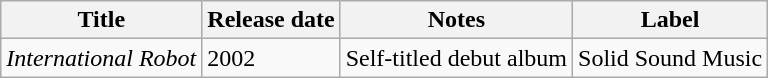<table class="wikitable">
<tr>
<th>Title</th>
<th>Release date</th>
<th>Notes</th>
<th>Label</th>
</tr>
<tr>
<td><em>International Robot</em></td>
<td>2002</td>
<td>Self-titled debut album</td>
<td>Solid Sound Music</td>
</tr>
</table>
